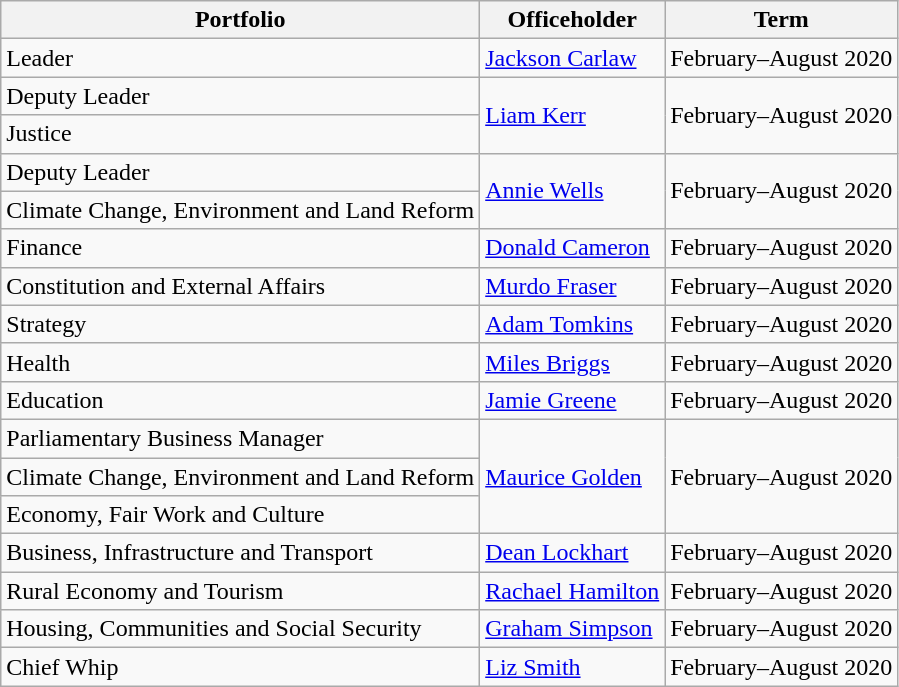<table class="wikitable">
<tr>
<th>Portfolio</th>
<th>Officeholder</th>
<th>Term</th>
</tr>
<tr>
<td>Leader</td>
<td><a href='#'>Jackson Carlaw</a></td>
<td>February–August 2020</td>
</tr>
<tr>
<td>Deputy Leader</td>
<td rowspan="2"><a href='#'>Liam Kerr</a></td>
<td rowspan="2">February–August 2020</td>
</tr>
<tr>
<td>Justice</td>
</tr>
<tr>
<td>Deputy Leader</td>
<td rowspan="2"><a href='#'>Annie Wells</a></td>
<td rowspan="2">February–August 2020</td>
</tr>
<tr>
<td>Climate Change, Environment and Land Reform</td>
</tr>
<tr>
<td>Finance</td>
<td><a href='#'>Donald Cameron</a></td>
<td>February–August 2020</td>
</tr>
<tr>
<td>Constitution and External Affairs</td>
<td><a href='#'>Murdo Fraser</a></td>
<td>February–August 2020</td>
</tr>
<tr>
<td>Strategy</td>
<td><a href='#'>Adam Tomkins</a></td>
<td>February–August 2020</td>
</tr>
<tr>
<td>Health</td>
<td><a href='#'>Miles Briggs</a></td>
<td>February–August 2020</td>
</tr>
<tr>
<td>Education</td>
<td><a href='#'>Jamie Greene</a></td>
<td>February–August 2020</td>
</tr>
<tr>
<td>Parliamentary Business Manager</td>
<td rowspan="3"><a href='#'>Maurice Golden</a></td>
<td rowspan="3">February–August 2020</td>
</tr>
<tr>
<td>Climate Change, Environment and Land Reform</td>
</tr>
<tr>
<td>Economy, Fair Work and Culture</td>
</tr>
<tr>
<td>Business, Infrastructure and Transport</td>
<td><a href='#'>Dean Lockhart</a></td>
<td>February–August 2020</td>
</tr>
<tr>
<td>Rural Economy and Tourism</td>
<td><a href='#'>Rachael Hamilton</a></td>
<td>February–August 2020</td>
</tr>
<tr>
<td>Housing, Communities and Social Security</td>
<td><a href='#'>Graham Simpson</a></td>
<td>February–August 2020</td>
</tr>
<tr>
<td>Chief Whip</td>
<td><a href='#'>Liz Smith</a></td>
<td>February–August 2020</td>
</tr>
</table>
